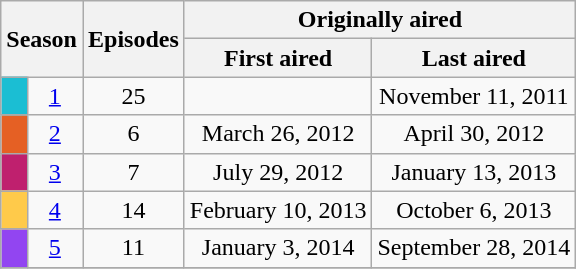<table class="wikitable plainrowheaders" style="text-align:center;">
<tr>
<th colspan="2" rowspan="2">Season</th>
<th rowspan="2">Episodes</th>
<th colspan="2">Originally aired</th>
</tr>
<tr>
<th>First aired</th>
<th>Last aired</th>
</tr>
<tr>
<th style="background-color: #1BBED3"></th>
<td><a href='#'>1</a></td>
<td>25</td>
<td></td>
<td>November 11, 2011</td>
</tr>
<tr>
<th style="background:#e56024"></th>
<td><a href='#'>2</a></td>
<td>6</td>
<td>March 26, 2012</td>
<td>April 30, 2012</td>
</tr>
<tr>
<th style="background:#bf206e"></th>
<td><a href='#'>3</a></td>
<td>7</td>
<td>July 29, 2012</td>
<td>January 13, 2013</td>
</tr>
<tr>
<th style="background:#ffca4a"></th>
<td><a href='#'>4</a></td>
<td>14</td>
<td>February 10, 2013</td>
<td>October 6, 2013</td>
</tr>
<tr>
<th style="background:#9245f1"></th>
<td><a href='#'>5</a></td>
<td>11</td>
<td>January 3, 2014</td>
<td>September 28, 2014</td>
</tr>
<tr>
</tr>
</table>
